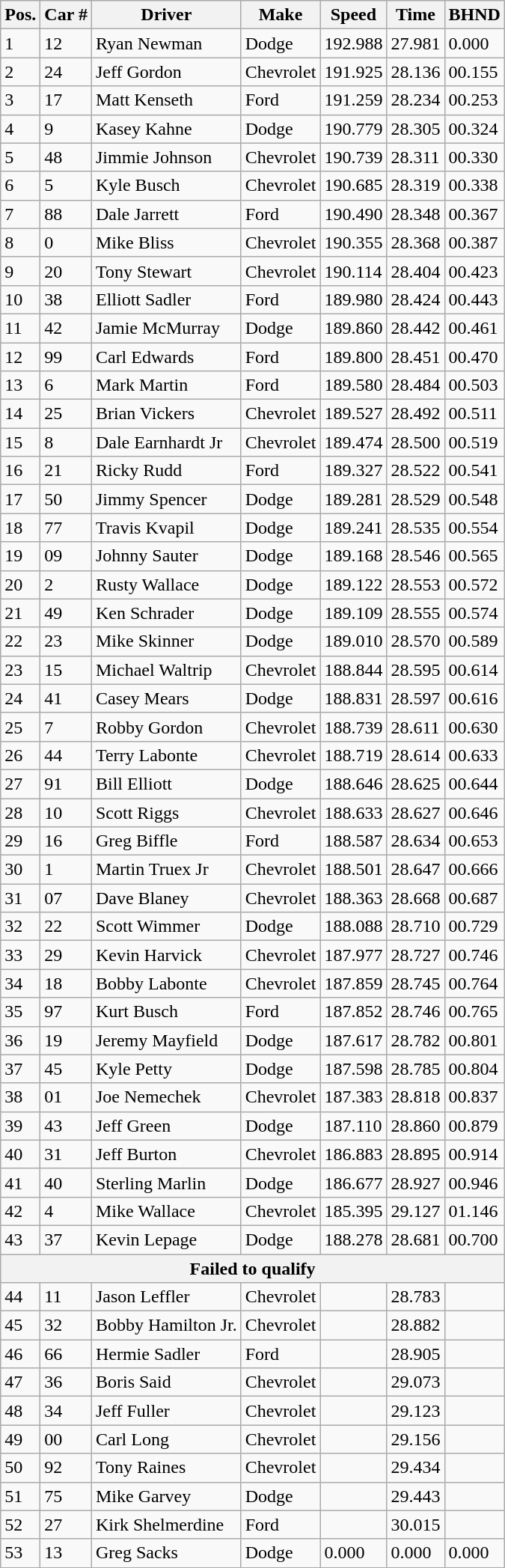<table class="wikitable">
<tr>
<th colspan="1" rowspan="1">Pos.</th>
<th colspan="1" rowspan="1">Car #</th>
<th colspan="1" rowspan="1"><abbr>Driver</abbr></th>
<th colspan="1" rowspan="1"><abbr>Make</abbr></th>
<th colspan="1" rowspan="1">Speed</th>
<th colspan="1" rowspan="1"><abbr>Time</abbr></th>
<th colspan="1" rowspan="1"><abbr>BHND</abbr></th>
</tr>
<tr>
<td>1</td>
<td>12</td>
<td>Ryan Newman</td>
<td>Dodge</td>
<td>192.988</td>
<td>27.981</td>
<td>0.000</td>
</tr>
<tr>
<td>2</td>
<td>24</td>
<td>Jeff Gordon</td>
<td>Chevrolet</td>
<td>191.925</td>
<td>28.136</td>
<td>00.155</td>
</tr>
<tr>
<td>3</td>
<td>17</td>
<td>Matt Kenseth</td>
<td>Ford</td>
<td>191.259</td>
<td>28.234</td>
<td>00.253</td>
</tr>
<tr>
<td>4</td>
<td>9</td>
<td>Kasey Kahne</td>
<td>Dodge</td>
<td>190.779</td>
<td>28.305</td>
<td>00.324</td>
</tr>
<tr>
<td>5</td>
<td>48</td>
<td>Jimmie Johnson</td>
<td>Chevrolet</td>
<td>190.739</td>
<td>28.311</td>
<td>00.330</td>
</tr>
<tr>
<td>6</td>
<td>5</td>
<td>Kyle Busch</td>
<td>Chevrolet</td>
<td>190.685</td>
<td>28.319</td>
<td>00.338</td>
</tr>
<tr>
<td>7</td>
<td>88</td>
<td>Dale Jarrett</td>
<td>Ford</td>
<td>190.490</td>
<td>28.348</td>
<td>00.367</td>
</tr>
<tr>
<td>8</td>
<td>0</td>
<td>Mike Bliss</td>
<td>Chevrolet</td>
<td>190.355</td>
<td>28.368</td>
<td>00.387</td>
</tr>
<tr>
<td>9</td>
<td>20</td>
<td>Tony Stewart</td>
<td>Chevrolet</td>
<td>190.114</td>
<td>28.404</td>
<td>00.423</td>
</tr>
<tr>
<td>10</td>
<td>38</td>
<td>Elliott Sadler</td>
<td>Ford</td>
<td>189.980</td>
<td>28.424</td>
<td>00.443</td>
</tr>
<tr>
<td>11</td>
<td>42</td>
<td>Jamie McMurray</td>
<td>Dodge</td>
<td>189.860</td>
<td>28.442</td>
<td>00.461</td>
</tr>
<tr>
<td>12</td>
<td>99</td>
<td>Carl Edwards</td>
<td>Ford</td>
<td>189.800</td>
<td>28.451</td>
<td>00.470</td>
</tr>
<tr>
<td>13</td>
<td>6</td>
<td>Mark Martin</td>
<td>Ford</td>
<td>189.580</td>
<td>28.484</td>
<td>00.503</td>
</tr>
<tr>
<td>14</td>
<td>25</td>
<td>Brian Vickers</td>
<td>Chevrolet</td>
<td>189.527</td>
<td>28.492</td>
<td>00.511</td>
</tr>
<tr>
<td>15</td>
<td>8</td>
<td>Dale Earnhardt Jr</td>
<td>Chevrolet</td>
<td>189.474</td>
<td>28.500</td>
<td>00.519</td>
</tr>
<tr>
<td>16</td>
<td>21</td>
<td>Ricky Rudd</td>
<td>Ford</td>
<td>189.327</td>
<td>28.522</td>
<td>00.541</td>
</tr>
<tr>
<td>17</td>
<td>50</td>
<td>Jimmy Spencer</td>
<td>Dodge</td>
<td>189.281</td>
<td>28.529</td>
<td>00.548</td>
</tr>
<tr>
<td>18</td>
<td>77</td>
<td>Travis Kvapil</td>
<td>Dodge</td>
<td>189.241</td>
<td>28.535</td>
<td>00.554</td>
</tr>
<tr>
<td>19</td>
<td>09</td>
<td>Johnny Sauter</td>
<td>Dodge</td>
<td>189.168</td>
<td>28.546</td>
<td>00.565</td>
</tr>
<tr>
<td>20</td>
<td>2</td>
<td>Rusty Wallace</td>
<td>Dodge</td>
<td>189.122</td>
<td>28.553</td>
<td>00.572</td>
</tr>
<tr>
<td>21</td>
<td>49</td>
<td>Ken Schrader</td>
<td>Dodge</td>
<td>189.109</td>
<td>28.555</td>
<td>00.574</td>
</tr>
<tr>
<td>22</td>
<td>23</td>
<td>Mike Skinner</td>
<td>Dodge</td>
<td>189.010</td>
<td>28.570</td>
<td>00.589</td>
</tr>
<tr>
<td>23</td>
<td>15</td>
<td>Michael Waltrip</td>
<td>Chevrolet</td>
<td>188.844</td>
<td>28.595</td>
<td>00.614</td>
</tr>
<tr>
<td>24</td>
<td>41</td>
<td>Casey Mears</td>
<td>Dodge</td>
<td>188.831</td>
<td>28.597</td>
<td>00.616</td>
</tr>
<tr>
<td>25</td>
<td>7</td>
<td>Robby Gordon</td>
<td>Chevrolet</td>
<td>188.739</td>
<td>28.611</td>
<td>00.630</td>
</tr>
<tr>
<td>26</td>
<td>44</td>
<td>Terry Labonte</td>
<td>Chevrolet</td>
<td>188.719</td>
<td>28.614</td>
<td>00.633</td>
</tr>
<tr>
<td>27</td>
<td>91</td>
<td>Bill Elliott</td>
<td>Dodge</td>
<td>188.646</td>
<td>28.625</td>
<td>00.644</td>
</tr>
<tr>
<td>28</td>
<td>10</td>
<td>Scott Riggs</td>
<td>Chevrolet</td>
<td>188.633</td>
<td>28.627</td>
<td>00.646</td>
</tr>
<tr>
<td>29</td>
<td>16</td>
<td>Greg Biffle</td>
<td>Ford</td>
<td>188.587</td>
<td>28.634</td>
<td>00.653</td>
</tr>
<tr>
<td>30</td>
<td>1</td>
<td>Martin Truex Jr</td>
<td>Chevrolet</td>
<td>188.501</td>
<td>28.647</td>
<td>00.666</td>
</tr>
<tr>
<td>31</td>
<td>07</td>
<td>Dave Blaney</td>
<td>Chevrolet</td>
<td>188.363</td>
<td>28.668</td>
<td>00.687</td>
</tr>
<tr>
<td>32</td>
<td>22</td>
<td>Scott Wimmer</td>
<td>Dodge</td>
<td>188.088</td>
<td>28.710</td>
<td>00.729</td>
</tr>
<tr>
<td>33</td>
<td>29</td>
<td>Kevin Harvick</td>
<td>Chevrolet</td>
<td>187.977</td>
<td>28.727</td>
<td>00.746</td>
</tr>
<tr>
<td>34</td>
<td>18</td>
<td>Bobby Labonte</td>
<td>Chevrolet</td>
<td>187.859</td>
<td>28.745</td>
<td>00.764</td>
</tr>
<tr>
<td>35</td>
<td>97</td>
<td>Kurt Busch</td>
<td>Ford</td>
<td>187.852</td>
<td>28.746</td>
<td>00.765</td>
</tr>
<tr>
<td>36</td>
<td>19</td>
<td>Jeremy Mayfield</td>
<td>Dodge</td>
<td>187.617</td>
<td>28.782</td>
<td>00.801</td>
</tr>
<tr>
<td>37</td>
<td>45</td>
<td>Kyle Petty</td>
<td>Dodge</td>
<td>187.598</td>
<td>28.785</td>
<td>00.804</td>
</tr>
<tr>
<td>38</td>
<td>01</td>
<td>Joe Nemechek</td>
<td>Chevrolet</td>
<td>187.383</td>
<td>28.818</td>
<td>00.837</td>
</tr>
<tr>
<td>39</td>
<td>43</td>
<td>Jeff Green</td>
<td>Dodge</td>
<td>187.110</td>
<td>28.860</td>
<td>00.879</td>
</tr>
<tr>
<td>40</td>
<td>31</td>
<td>Jeff Burton</td>
<td>Chevrolet</td>
<td>186.883</td>
<td>28.895</td>
<td>00.914</td>
</tr>
<tr>
<td>41</td>
<td>40</td>
<td>Sterling Marlin</td>
<td>Dodge</td>
<td>186.677</td>
<td>28.927</td>
<td>00.946</td>
</tr>
<tr>
<td>42</td>
<td>4</td>
<td>Mike Wallace</td>
<td>Chevrolet</td>
<td>185.395</td>
<td>29.127</td>
<td>01.146</td>
</tr>
<tr>
<td>43</td>
<td>37</td>
<td>Kevin Lepage</td>
<td>Dodge</td>
<td>188.278</td>
<td>28.681</td>
<td>00.700</td>
</tr>
<tr>
<th colspan="7">Failed to qualify</th>
</tr>
<tr>
<td>44</td>
<td>11</td>
<td>Jason Leffler</td>
<td>Chevrolet</td>
<td></td>
<td>28.783</td>
<td></td>
</tr>
<tr>
<td>45</td>
<td>32</td>
<td>Bobby Hamilton Jr.</td>
<td>Chevrolet</td>
<td></td>
<td>28.882</td>
<td></td>
</tr>
<tr>
<td>46</td>
<td>66</td>
<td>Hermie Sadler</td>
<td>Ford</td>
<td></td>
<td>28.905</td>
<td></td>
</tr>
<tr>
<td>47</td>
<td>36</td>
<td>Boris Said</td>
<td>Chevrolet</td>
<td></td>
<td>29.073</td>
<td></td>
</tr>
<tr>
<td>48</td>
<td>34</td>
<td>Jeff Fuller</td>
<td>Chevrolet</td>
<td></td>
<td>29.123</td>
<td></td>
</tr>
<tr>
<td>49</td>
<td>00</td>
<td>Carl Long</td>
<td>Chevrolet</td>
<td></td>
<td>29.156</td>
<td></td>
</tr>
<tr>
<td>50</td>
<td>92</td>
<td>Tony Raines</td>
<td>Chevrolet</td>
<td></td>
<td>29.434</td>
<td></td>
</tr>
<tr>
<td>51</td>
<td>75</td>
<td>Mike Garvey</td>
<td>Dodge</td>
<td></td>
<td>29.443</td>
<td></td>
</tr>
<tr>
<td>52</td>
<td>27</td>
<td>Kirk Shelmerdine</td>
<td>Ford</td>
<td></td>
<td>30.015</td>
<td></td>
</tr>
<tr>
<td>53</td>
<td>13</td>
<td>Greg Sacks</td>
<td>Dodge</td>
<td>0.000</td>
<td>0.000</td>
<td>0.000</td>
</tr>
</table>
